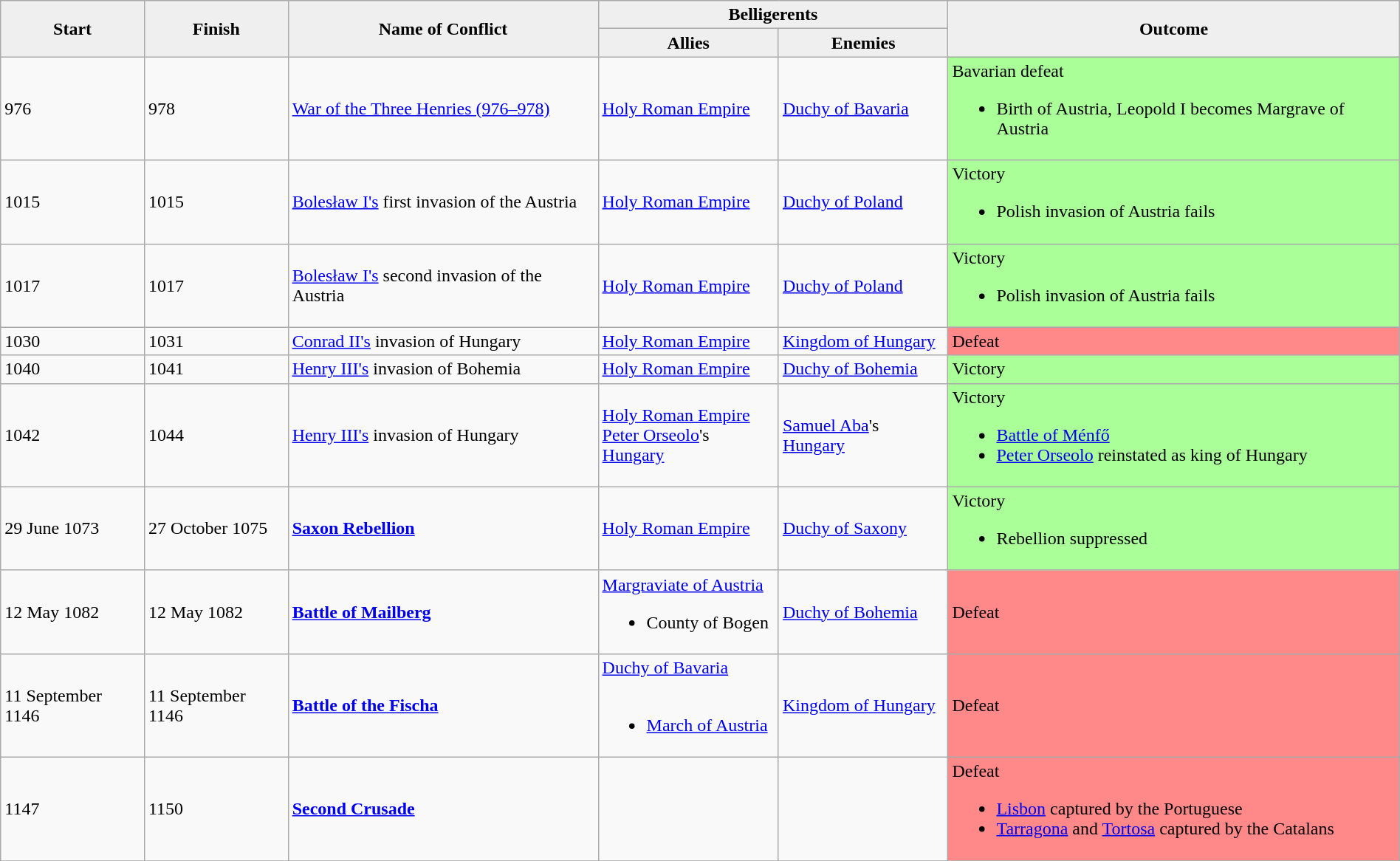<table class="wikitable sortable" width="100%">
<tr>
<th rowspan="2" style="background:#efefef;">Start</th>
<th rowspan="2" style="background:#efefef;">Finish</th>
<th rowspan="2" style="background:#efefef;">Name of Conflict</th>
<th colspan="2" style="background:#efefef;">Belligerents</th>
<th rowspan="2" style="background:#efefef;">Outcome</th>
</tr>
<tr>
<th style="background:#efefef;">Allies</th>
<th style="background:#efefef;">Enemies</th>
</tr>
<tr>
<td>976</td>
<td>978</td>
<td><a href='#'>War of the Three Henries (976–978)</a></td>
<td> <a href='#'>Holy Roman Empire</a></td>
<td> <a href='#'>Duchy of Bavaria</a></td>
<td style="Background:#AF9">Bavarian defeat<br><ul><li>Birth of Austria, Leopold I becomes Margrave of Austria</li></ul></td>
</tr>
<tr>
<td>1015</td>
<td>1015</td>
<td><a href='#'>Bolesław I's</a> first invasion of the Austria</td>
<td> <a href='#'>Holy Roman Empire</a></td>
<td> <a href='#'>Duchy of Poland</a></td>
<td style="Background:#AF9">Victory<br><ul><li>Polish invasion of Austria fails</li></ul></td>
</tr>
<tr>
<td>1017</td>
<td>1017</td>
<td><a href='#'>Bolesław I's</a> second invasion of the Austria</td>
<td> <a href='#'>Holy Roman Empire</a></td>
<td> <a href='#'>Duchy of Poland</a></td>
<td style="Background:#AF9">Victory<br><ul><li>Polish invasion of Austria fails</li></ul></td>
</tr>
<tr>
<td>1030</td>
<td>1031</td>
<td><a href='#'>Conrad II's</a> invasion of Hungary</td>
<td> <a href='#'>Holy Roman Empire</a></td>
<td> <a href='#'>Kingdom of Hungary</a></td>
<td style="Background:#F88">Defeat</td>
</tr>
<tr>
<td>1040</td>
<td>1041</td>
<td><a href='#'>Henry III's</a> invasion of Bohemia</td>
<td> <a href='#'>Holy Roman Empire</a></td>
<td> <a href='#'>Duchy of Bohemia</a></td>
<td style="Background:#AF9">Victory</td>
</tr>
<tr>
<td>1042</td>
<td>1044</td>
<td><a href='#'>Henry III's</a> invasion of Hungary</td>
<td> <a href='#'>Holy Roman Empire</a><br> <a href='#'>Peter Orseolo</a>'s <a href='#'>Hungary</a></td>
<td> <a href='#'>Samuel Aba</a>'s <a href='#'>Hungary</a></td>
<td style="Background:#AF9">Victory<br><ul><li><a href='#'>Battle of Ménfő</a></li><li><a href='#'>Peter Orseolo</a> reinstated as king of Hungary</li></ul></td>
</tr>
<tr>
<td>29 June 1073</td>
<td>27 October 1075</td>
<td><strong><a href='#'>Saxon Rebellion</a></strong></td>
<td> <a href='#'>Holy Roman Empire</a></td>
<td> <a href='#'>Duchy of Saxony</a></td>
<td style="Background:#AF9">Victory<br><ul><li>Rebellion suppressed</li></ul></td>
</tr>
<tr>
<td>12 May 1082</td>
<td>12 May 1082</td>
<td><strong><a href='#'>Battle of Mailberg</a></strong></td>
<td> <a href='#'>Margraviate of Austria</a><br><ul><li>County of Bogen</li></ul></td>
<td> <a href='#'>Duchy of Bohemia</a></td>
<td style="Background:#F88">Defeat</td>
</tr>
<tr>
<td>11 September 1146</td>
<td>11 September 1146</td>
<td><strong><a href='#'>Battle of the Fischa</a></strong></td>
<td> <a href='#'>Duchy of Bavaria</a><br><br><ul><li> <a href='#'>March of Austria</a></li></ul></td>
<td> <a href='#'>Kingdom of Hungary</a></td>
<td style="Background:#F88">Defeat</td>
</tr>
<tr>
<td>1147</td>
<td>1150</td>
<td><strong><a href='#'>Second Crusade</a></strong></td>
<td></td>
<td><br></td>
<td style="Background:#F88">Defeat<br><ul><li><a href='#'>Lisbon</a> captured by the Portuguese</li><li><a href='#'>Tarragona</a> and <a href='#'>Tortosa</a> captured by the Catalans</li></ul></td>
</tr>
<tr>
</tr>
</table>
